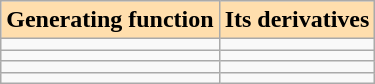<table class="wikitable" style="margin-left:1.5em;">
<tr>
<th style="background:#ffdead;">Generating function</th>
<th style="background:#ffdead;">Its derivatives</th>
</tr>
<tr>
<td></td>
<td></td>
</tr>
<tr>
<td></td>
<td></td>
</tr>
<tr>
<td></td>
<td></td>
</tr>
<tr>
<td></td>
<td></td>
</tr>
</table>
